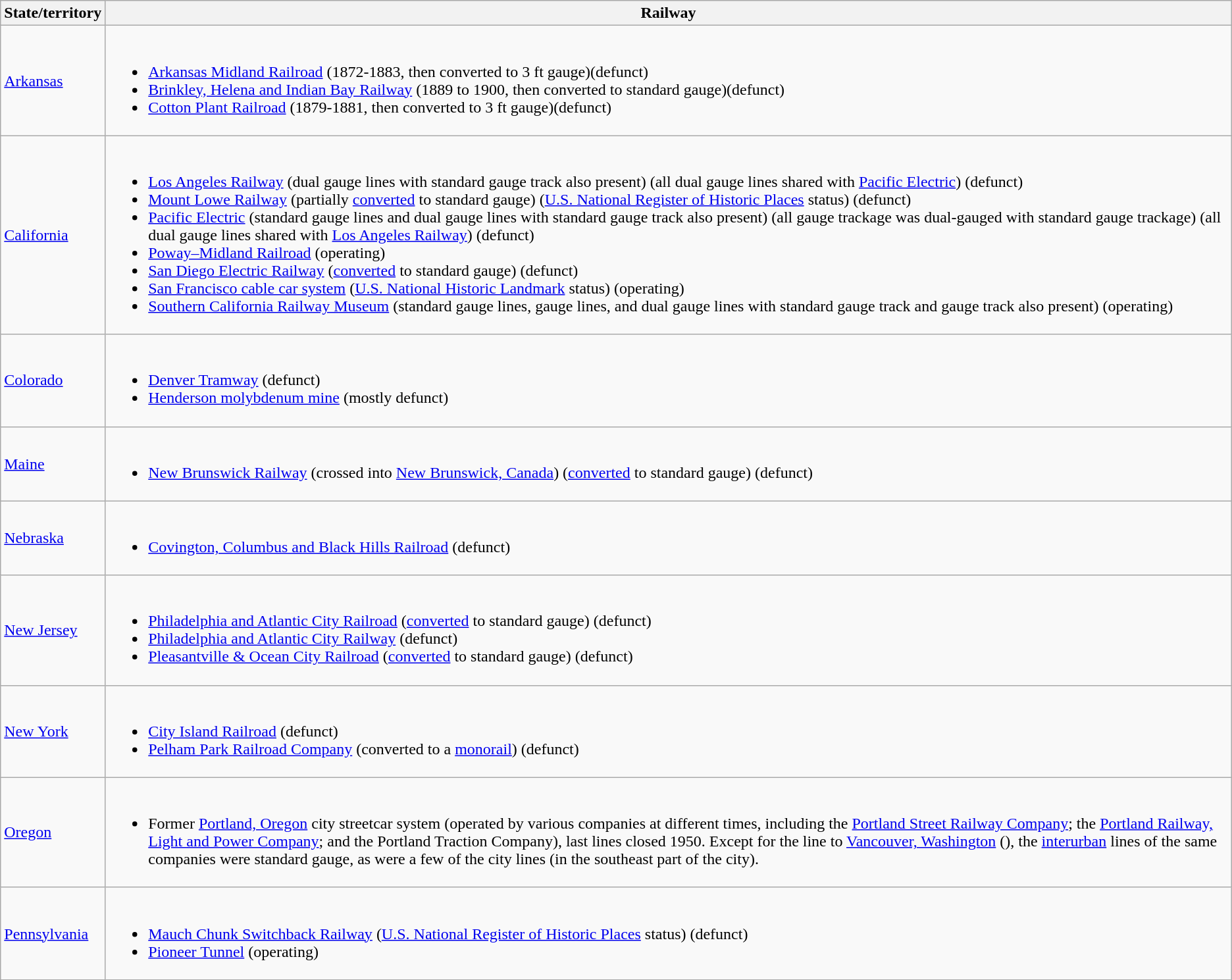<table class=wikitable>
<tr>
<th>State/territory</th>
<th>Railway</th>
</tr>
<tr>
<td><a href='#'>Arkansas</a></td>
<td><br><ul><li><a href='#'>Arkansas Midland Railroad</a> (1872-1883, then converted to 3 ft gauge)(defunct)</li><li><a href='#'>Brinkley, Helena and Indian Bay Railway</a> (1889 to 1900, then converted to standard gauge)(defunct)</li><li><a href='#'>Cotton Plant Railroad</a> (1879-1881, then converted to 3 ft gauge)(defunct)</li></ul></td>
</tr>
<tr>
<td><a href='#'>California</a></td>
<td><br><ul><li><a href='#'>Los Angeles Railway</a> (dual gauge lines with standard gauge track also present) (all dual gauge lines shared with <a href='#'>Pacific Electric</a>) (defunct)</li><li><a href='#'>Mount Lowe Railway</a> (partially <a href='#'>converted</a> to standard gauge) (<a href='#'>U.S. National Register of Historic Places</a> status) (defunct)</li><li><a href='#'>Pacific Electric</a> (standard gauge lines and dual gauge lines with standard gauge track also present) (all  gauge trackage was dual-gauged with standard gauge trackage) (all dual gauge lines shared with <a href='#'>Los Angeles Railway</a>) (defunct)</li><li><a href='#'>Poway–Midland Railroad</a> (operating)</li><li><a href='#'>San Diego Electric Railway</a> (<a href='#'>converted</a> to standard gauge) (defunct)</li><li><a href='#'>San Francisco cable car system</a> (<a href='#'>U.S. National Historic Landmark</a> status) (operating)</li><li><a href='#'>Southern California Railway Museum</a> (standard gauge lines,  gauge lines, and dual gauge lines with standard gauge track and  gauge track also present) (operating)</li></ul></td>
</tr>
<tr>
<td><a href='#'>Colorado</a></td>
<td><br><ul><li><a href='#'>Denver Tramway</a> (defunct)</li><li><a href='#'>Henderson molybdenum mine</a> (mostly defunct)</li></ul></td>
</tr>
<tr>
<td><a href='#'>Maine</a></td>
<td><br><ul><li><a href='#'>New Brunswick Railway</a> (crossed into <a href='#'>New Brunswick, Canada</a>) (<a href='#'>converted</a> to standard gauge) (defunct)</li></ul></td>
</tr>
<tr>
<td><a href='#'>Nebraska</a></td>
<td><br><ul><li><a href='#'>Covington, Columbus and Black Hills Railroad</a> (defunct)</li></ul></td>
</tr>
<tr>
<td><a href='#'>New Jersey</a></td>
<td><br><ul><li><a href='#'>Philadelphia and Atlantic City Railroad</a> (<a href='#'>converted</a> to standard gauge) (defunct)</li><li><a href='#'>Philadelphia and Atlantic City Railway</a> (defunct)</li><li><a href='#'>Pleasantville & Ocean City Railroad</a> (<a href='#'>converted</a> to standard gauge) (defunct)</li></ul></td>
</tr>
<tr>
<td><a href='#'>New York</a></td>
<td><br><ul><li><a href='#'>City Island Railroad</a> (defunct)</li><li><a href='#'>Pelham Park Railroad Company</a> (converted to a <a href='#'>monorail</a>) (defunct)</li></ul></td>
</tr>
<tr>
<td><a href='#'>Oregon</a></td>
<td><br><ul><li>Former <a href='#'>Portland, Oregon</a> city streetcar system (operated by various companies at different times, including the <a href='#'>Portland Street Railway Company</a>; the <a href='#'>Portland Railway, Light and Power Company</a>; and the Portland Traction Company), last lines closed 1950. Except for the line to <a href='#'>Vancouver, Washington</a> (), the <a href='#'>interurban</a> lines of the same companies were standard gauge, as were a few of the city lines (in the southeast part of the city).</li></ul></td>
</tr>
<tr>
<td><a href='#'>Pennsylvania</a></td>
<td><br><ul><li><a href='#'>Mauch Chunk Switchback Railway</a> (<a href='#'>U.S. National Register of Historic Places</a> status) (defunct)</li><li><a href='#'>Pioneer Tunnel</a> (operating)</li></ul></td>
</tr>
</table>
